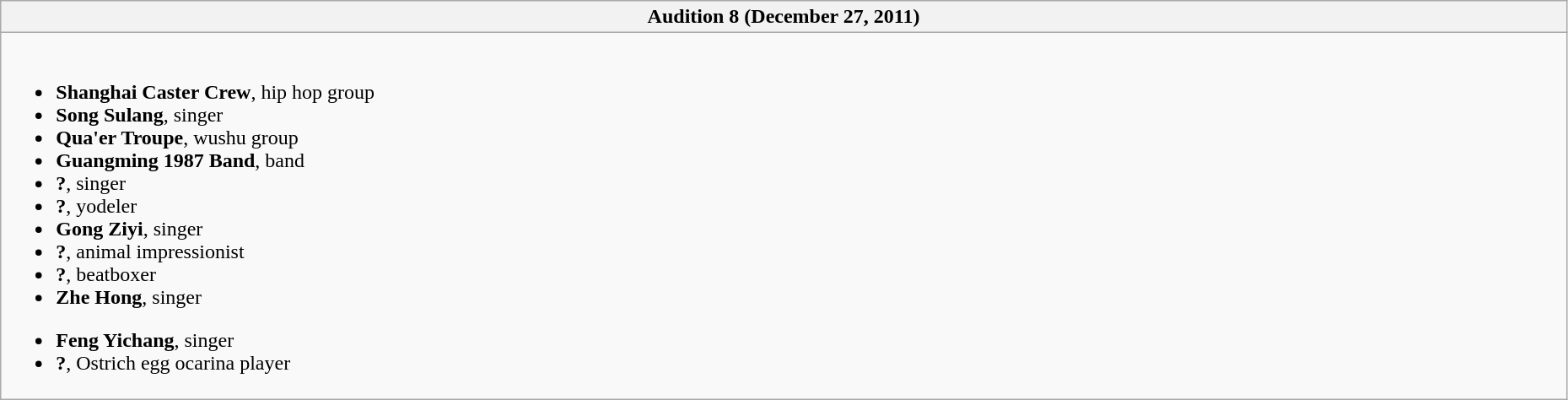<table class="wikitable collapsible collapsed" style="width: 98%">
<tr>
<th style="text-align: center">Audition 8 (December 27, 2011)</th>
</tr>
<tr>
<td><br><ul><li><strong>Shanghai Caster Crew</strong>, hip hop group </li><li><strong>Song Sulang</strong>, singer </li><li><strong>Qua'er Troupe</strong>, wushu group </li><li><strong>Guangming 1987 Band</strong>, band </li><li><strong>?</strong>, singer </li><li><strong>?</strong>, yodeler </li><li><strong>Gong Ziyi</strong>, singer </li><li><strong>?</strong>, animal impressionist </li><li><strong>?</strong>, beatboxer </li><li><strong>Zhe Hong</strong>, singer </li></ul><ul><li><strong>Feng Yichang</strong>, singer </li><li><strong>?</strong>, Ostrich egg ocarina player </li></ul></td>
</tr>
</table>
